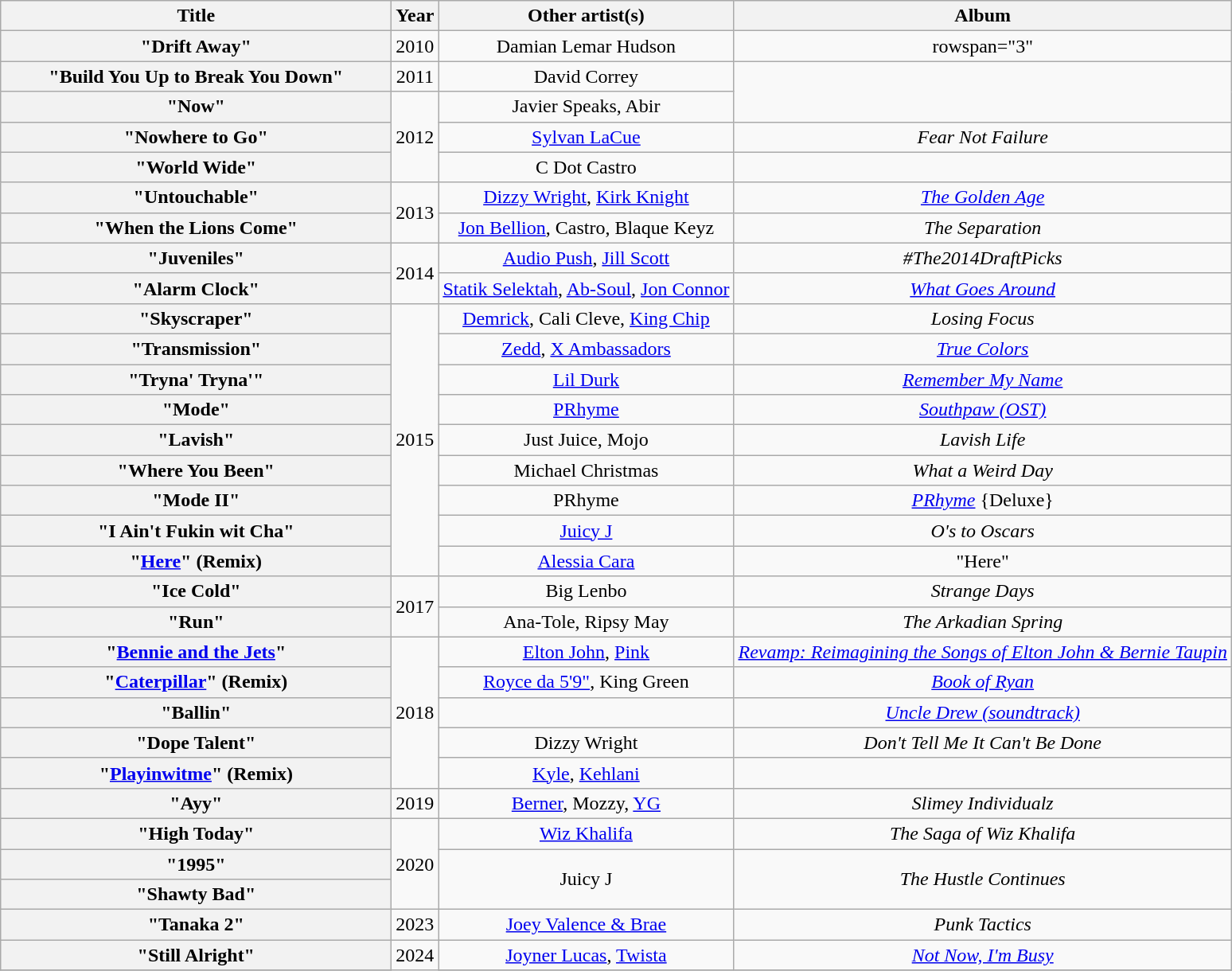<table class="wikitable plainrowheaders" style="text-align:center;">
<tr>
<th scope="col" style="width:20em;">Title</th>
<th scope="col">Year</th>
<th scope="col">Other artist(s)</th>
<th scope="col">Album</th>
</tr>
<tr>
<th scope="row">"Drift Away"</th>
<td>2010</td>
<td>Damian Lemar Hudson</td>
<td>rowspan="3" </td>
</tr>
<tr>
<th scope="row">"Build You Up to Break You Down"</th>
<td>2011</td>
<td>David Correy</td>
</tr>
<tr>
<th scope="row">"Now"</th>
<td rowspan="3">2012</td>
<td>Javier Speaks, Abir</td>
</tr>
<tr>
<th scope="row">"Nowhere to Go"</th>
<td><a href='#'>Sylvan LaCue</a></td>
<td><em>Fear Not Failure</em></td>
</tr>
<tr>
<th scope="row">"World Wide"</th>
<td>C Dot Castro</td>
<td></td>
</tr>
<tr>
<th scope="row">"Untouchable"</th>
<td rowspan="2">2013</td>
<td><a href='#'>Dizzy Wright</a>, <a href='#'>Kirk Knight</a></td>
<td><em><a href='#'>The Golden Age</a></em></td>
</tr>
<tr>
<th scope="row">"When the Lions Come"</th>
<td><a href='#'>Jon Bellion</a>, Castro, Blaque Keyz</td>
<td><em>The Separation</em></td>
</tr>
<tr>
<th scope="row">"Juveniles"</th>
<td rowspan="2">2014</td>
<td><a href='#'>Audio Push</a>, <a href='#'>Jill Scott</a></td>
<td><em>#The2014DraftPicks</em></td>
</tr>
<tr>
<th scope="row">"Alarm Clock"</th>
<td><a href='#'>Statik Selektah</a>, <a href='#'>Ab-Soul</a>, <a href='#'>Jon Connor</a></td>
<td><em><a href='#'>What Goes Around</a></em></td>
</tr>
<tr>
<th scope="row">"Skyscraper"</th>
<td rowspan="9">2015</td>
<td><a href='#'>Demrick</a>, Cali Cleve, <a href='#'>King Chip</a></td>
<td><em>Losing Focus</em></td>
</tr>
<tr>
<th scope="row">"Transmission"</th>
<td><a href='#'>Zedd</a>, <a href='#'>X Ambassadors</a></td>
<td><em><a href='#'>True Colors</a></em></td>
</tr>
<tr>
<th scope="row">"Tryna' Tryna'"</th>
<td><a href='#'>Lil Durk</a></td>
<td><em><a href='#'>Remember My Name</a></em></td>
</tr>
<tr>
<th scope="row">"Mode"</th>
<td><a href='#'>PRhyme</a></td>
<td><em><a href='#'>Southpaw (OST)</a></em></td>
</tr>
<tr>
<th scope="row">"Lavish"</th>
<td>Just Juice, Mojo</td>
<td><em>Lavish Life</em></td>
</tr>
<tr>
<th scope="row">"Where You Been"</th>
<td>Michael Christmas</td>
<td><em>What a Weird Day</em></td>
</tr>
<tr>
<th scope="row">"Mode II"</th>
<td>PRhyme</td>
<td><em><a href='#'>PRhyme</a></em> {Deluxe}</td>
</tr>
<tr>
<th scope="row">"I Ain't Fukin wit Cha"</th>
<td><a href='#'>Juicy J</a></td>
<td><em>O's to Oscars</em></td>
</tr>
<tr>
<th scope="row">"<a href='#'>Here</a>" (Remix)</th>
<td><a href='#'>Alessia Cara</a></td>
<td>"Here"</td>
</tr>
<tr>
<th scope="row">"Ice Cold"</th>
<td rowspan="2">2017</td>
<td>Big Lenbo</td>
<td><em>Strange Days</em></td>
</tr>
<tr>
<th scope="row">"Run"</th>
<td>Ana-Tole, Ripsy May</td>
<td><em>The Arkadian Spring</em></td>
</tr>
<tr>
<th scope="row">"<a href='#'>Bennie and the Jets</a>"</th>
<td rowspan="5">2018</td>
<td><a href='#'>Elton John</a>, <a href='#'>Pink</a></td>
<td><em><a href='#'>Revamp: Reimagining the Songs of Elton John & Bernie Taupin</a></em></td>
</tr>
<tr>
<th scope="row">"<a href='#'>Caterpillar</a>" (Remix)</th>
<td><a href='#'>Royce da 5'9"</a>, King Green</td>
<td><em><a href='#'>Book of Ryan</a></em></td>
</tr>
<tr>
<th scope="row">"Ballin"</th>
<td></td>
<td><em><a href='#'>Uncle Drew (soundtrack)</a></em></td>
</tr>
<tr>
<th scope="row">"Dope Talent"</th>
<td>Dizzy Wright</td>
<td><em>Don't Tell Me It Can't Be Done</em></td>
</tr>
<tr>
<th scope="row">"<a href='#'>Playinwitme</a>" (Remix)</th>
<td><a href='#'>Kyle</a>, <a href='#'>Kehlani</a></td>
<td></td>
</tr>
<tr>
<th scope="row">"Ayy"</th>
<td>2019</td>
<td><a href='#'>Berner</a>, Mozzy, <a href='#'>YG</a></td>
<td><em>Slimey Individualz</em></td>
</tr>
<tr>
<th scope="row">"High Today"</th>
<td rowspan="3">2020</td>
<td><a href='#'>Wiz Khalifa</a></td>
<td><em>The Saga of Wiz Khalifa</em></td>
</tr>
<tr>
<th scope="row">"1995"</th>
<td rowspan="2">Juicy J</td>
<td rowspan="2"><em>The Hustle Continues</em></td>
</tr>
<tr>
<th scope="row">"Shawty Bad"</th>
</tr>
<tr>
<th scope="row">"Tanaka 2"</th>
<td>2023</td>
<td><a href='#'>Joey Valence & Brae</a></td>
<td><em>Punk Tactics</em></td>
</tr>
<tr>
<th scope="row">"Still Alright"</th>
<td rowspan="2">2024</td>
<td><a href='#'>Joyner Lucas</a>, <a href='#'>Twista</a></td>
<td><em><a href='#'>Not Now, I'm Busy</a></em></td>
</tr>
<tr>
</tr>
</table>
